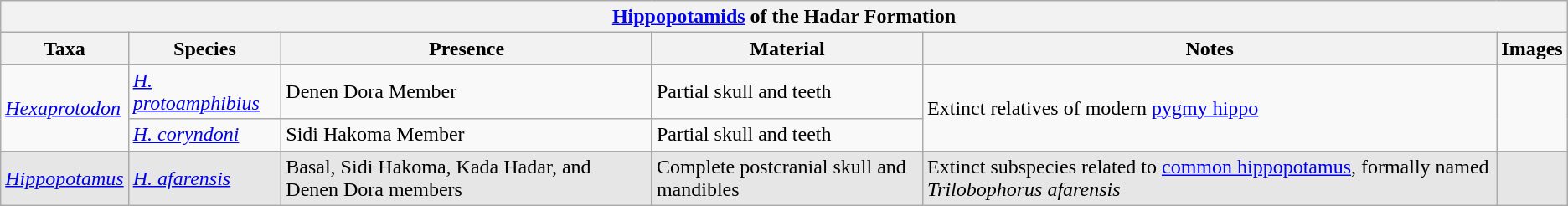<table class="wikitable" align="center">
<tr>
<th colspan="6" align="center"><strong><a href='#'>Hippopotamids</a></strong> of the Hadar Formation</th>
</tr>
<tr>
<th>Taxa</th>
<th>Species</th>
<th>Presence</th>
<th>Material</th>
<th>Notes</th>
<th>Images</th>
</tr>
<tr>
<td rowspan = "2"><em><a href='#'>Hexaprotodon</a></em></td>
<td><em><a href='#'>H. protoamphibius</a></em></td>
<td>Denen Dora Member</td>
<td>Partial skull and teeth</td>
<td rowspan = "2">Extinct relatives of modern <a href='#'>pygmy hippo</a></td>
<td rowspan = "2"></td>
</tr>
<tr>
<td><em><a href='#'>H. coryndoni</a></em></td>
<td>Sidi Hakoma Member</td>
<td>Partial skull and teeth</td>
</tr>
<tr>
<td style="background:#E6E6E6;"><em><a href='#'>Hippopotamus</a></em></td>
<td style="background:#E6E6E6;"><em><a href='#'>H. afarensis</a></em></td>
<td style="background:#E6E6E6;">Basal, Sidi Hakoma, Kada Hadar, and Denen Dora members</td>
<td style="background:#E6E6E6;">Complete postcranial skull and mandibles</td>
<td style="background:#E6E6E6;">Extinct subspecies related to <a href='#'>common hippopotamus</a>, formally named <em>Trilobophorus afarensis</em></td>
<td style="background:#E6E6E6;"></td>
</tr>
</table>
